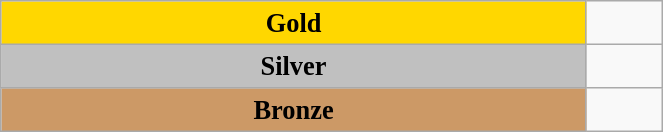<table class="wikitable" style=" text-align:center; font-size:110%;" width="35%">
<tr>
<td bgcolor="gold"><strong>Gold</strong></td>
<td></td>
</tr>
<tr>
<td bgcolor="silver"><strong>Silver</strong></td>
<td></td>
</tr>
<tr>
<td bgcolor="cc9966"><strong>Bronze</strong></td>
<td></td>
</tr>
</table>
